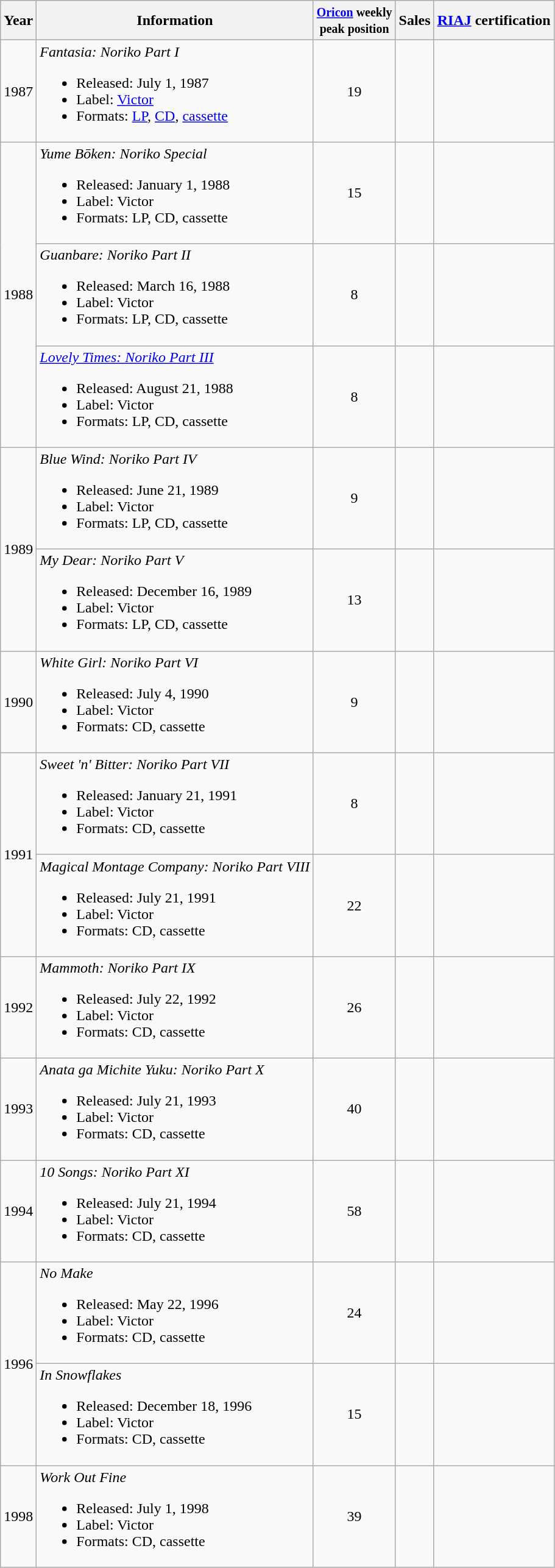<table class="wikitable">
<tr>
<th>Year</th>
<th>Information</th>
<th><small><a href='#'>Oricon</a> weekly<br>peak position</small></th>
<th>Sales</th>
<th><a href='#'>RIAJ</a> certification</th>
</tr>
<tr>
<td>1987</td>
<td><em>Fantasia: Noriko Part I</em><br><ul><li>Released: July 1, 1987</li><li>Label: <a href='#'>Victor</a></li><li>Formats: <a href='#'>LP</a>, <a href='#'>CD</a>, <a href='#'>cassette</a></li></ul></td>
<td style="text-align:center;">19</td>
<td align="left"></td>
<td align="left"></td>
</tr>
<tr>
<td rowspan="3">1988</td>
<td><em>Yume Bōken: Noriko Special</em><br><ul><li>Released: January 1, 1988</li><li>Label: Victor</li><li>Formats: LP, CD, cassette</li></ul></td>
<td style="text-align:center;">15</td>
<td align="left"></td>
<td align="left"></td>
</tr>
<tr>
<td><em>Guanbare: Noriko Part II</em><br><ul><li>Released: March 16, 1988</li><li>Label: Victor</li><li>Formats: LP, CD, cassette</li></ul></td>
<td style="text-align:center;">8</td>
<td align="left"></td>
<td align="left"></td>
</tr>
<tr>
<td><em><a href='#'>Lovely Times: Noriko Part III</a></em><br><ul><li>Released: August 21, 1988</li><li>Label: Victor</li><li>Formats: LP, CD, cassette</li></ul></td>
<td style="text-align:center;">8</td>
<td align="left"></td>
<td align="left"></td>
</tr>
<tr>
<td rowspan="2">1989</td>
<td><em>Blue Wind: Noriko Part IV</em><br><ul><li>Released: June 21, 1989</li><li>Label: Victor</li><li>Formats: LP, CD, cassette</li></ul></td>
<td style="text-align:center;">9</td>
<td align="left"></td>
<td align="left"></td>
</tr>
<tr>
<td><em>My Dear: Noriko Part V</em><br><ul><li>Released: December 16, 1989</li><li>Label: Victor</li><li>Formats: LP, CD, cassette</li></ul></td>
<td style="text-align:center;">13</td>
<td align="left"></td>
<td align="left"></td>
</tr>
<tr>
<td>1990</td>
<td><em>White Girl: Noriko Part VI</em><br><ul><li>Released: July 4, 1990</li><li>Label: Victor</li><li>Formats: CD, cassette</li></ul></td>
<td style="text-align:center;">9</td>
<td align="left"></td>
<td align="left"></td>
</tr>
<tr>
<td rowspan="2">1991</td>
<td><em>Sweet 'n' Bitter: Noriko Part VII</em><br><ul><li>Released: January 21, 1991</li><li>Label: Victor</li><li>Formats: CD, cassette</li></ul></td>
<td style="text-align:center;">8</td>
<td align="left"></td>
<td align="left"></td>
</tr>
<tr>
<td><em>Magical Montage Company: Noriko Part VIII</em><br><ul><li>Released: July 21, 1991</li><li>Label: Victor</li><li>Formats: CD, cassette</li></ul></td>
<td style="text-align:center;">22</td>
<td align="left"></td>
<td align="left"></td>
</tr>
<tr>
<td>1992</td>
<td><em>Mammoth: Noriko Part IX</em><br><ul><li>Released: July 22, 1992</li><li>Label: Victor</li><li>Formats: CD, cassette</li></ul></td>
<td style="text-align:center;">26</td>
<td align="left"></td>
<td align="left"></td>
</tr>
<tr>
<td>1993</td>
<td><em>Anata ga Michite Yuku: Noriko Part X</em><br><ul><li>Released: July 21, 1993</li><li>Label: Victor</li><li>Formats: CD, cassette</li></ul></td>
<td style="text-align:center;">40</td>
<td align="left"></td>
<td align="left"></td>
</tr>
<tr>
<td>1994</td>
<td><em>10 Songs: Noriko Part XI</em><br><ul><li>Released: July 21, 1994</li><li>Label: Victor</li><li>Formats: CD, cassette</li></ul></td>
<td style="text-align:center;">58</td>
<td align="left"></td>
<td align="left"></td>
</tr>
<tr>
<td rowspan="2">1996</td>
<td><em>No Make</em><br><ul><li>Released: May 22, 1996</li><li>Label: Victor</li><li>Formats: CD, cassette</li></ul></td>
<td style="text-align:center;">24</td>
<td align="left"></td>
<td align="left"></td>
</tr>
<tr>
<td><em>In Snowflakes</em><br><ul><li>Released: December 18, 1996</li><li>Label: Victor</li><li>Formats: CD, cassette</li></ul></td>
<td style="text-align:center;">15</td>
<td align="left"></td>
<td align="left"></td>
</tr>
<tr>
<td>1998</td>
<td><em>Work Out Fine</em><br><ul><li>Released: July 1, 1998</li><li>Label: Victor</li><li>Formats: CD, cassette</li></ul></td>
<td style="text-align:center;">39</td>
<td align="left"></td>
<td align="left"></td>
</tr>
</table>
